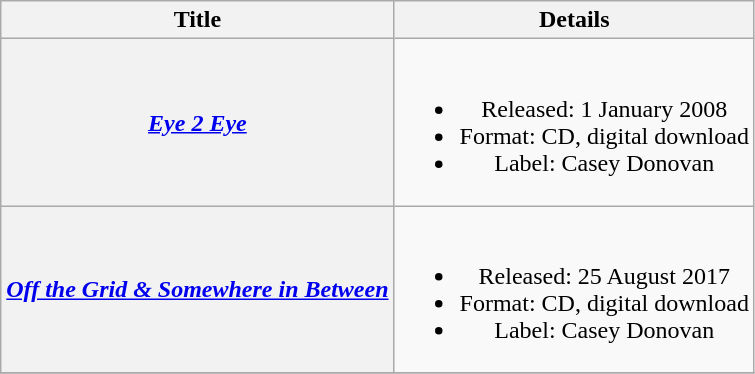<table class="wikitable plainrowheaders" style="text-align:center;">
<tr>
<th scope="col">Title</th>
<th scope="col">Details</th>
</tr>
<tr>
<th scope="row"><em><a href='#'>Eye 2 Eye</a></em></th>
<td><br><ul><li>Released: 1 January 2008</li><li>Format: CD, digital download</li><li>Label: Casey Donovan</li></ul></td>
</tr>
<tr>
<th scope="row"><em><a href='#'>Off the Grid & Somewhere in Between</a></em></th>
<td><br><ul><li>Released: 25 August 2017</li><li>Format: CD, digital download</li><li>Label: Casey Donovan</li></ul></td>
</tr>
<tr>
</tr>
</table>
